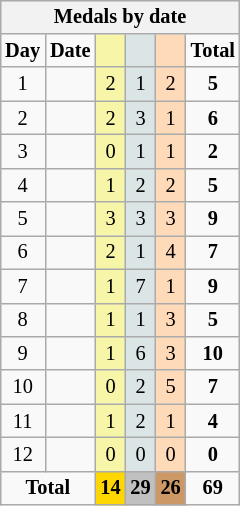<table class="wikitable" style="font-size:85%; float:right">
<tr align=center>
<th colspan=6>Medals by date</th>
</tr>
<tr align=center>
<td><strong>Day</strong></td>
<td><strong>Date</strong></td>
<td style="background:#f7f6a8;"></td>
<td style="background:#dce5e5;"></td>
<td style="background:#ffdab9;"></td>
<td><strong>Total</strong></td>
</tr>
<tr align=center>
<td>1</td>
<td></td>
<td style="background:#f7f6a8;">2</td>
<td style="background:#dce5e5;">1</td>
<td style="background:#ffdab9;">2</td>
<td><strong>5</strong></td>
</tr>
<tr align=center>
<td>2</td>
<td></td>
<td style="background:#f7f6a8;">2</td>
<td style="background:#dce5e5;">3</td>
<td style="background:#ffdab9;">1</td>
<td><strong>6</strong></td>
</tr>
<tr align=center>
<td>3</td>
<td></td>
<td style="background:#f7f6a8;">0</td>
<td style="background:#dce5e5;">1</td>
<td style="background:#ffdab9;">1</td>
<td><strong>2</strong></td>
</tr>
<tr align=center>
<td>4</td>
<td></td>
<td style="background:#f7f6a8;">1</td>
<td style="background:#dce5e5;">2</td>
<td style="background:#ffdab9;">2</td>
<td><strong>5</strong></td>
</tr>
<tr align=center>
<td>5</td>
<td></td>
<td style="background:#f7f6a8;">3</td>
<td style="background:#dce5e5;">3</td>
<td style="background:#ffdab9;">3</td>
<td><strong>9</strong></td>
</tr>
<tr align=center>
<td>6</td>
<td></td>
<td style="background:#f7f6a8;">2</td>
<td style="background:#dce5e5;">1</td>
<td style="background:#ffdab9;">4</td>
<td><strong>7</strong></td>
</tr>
<tr align=center>
<td>7</td>
<td></td>
<td style="background:#f7f6a8;">1</td>
<td style="background:#dce5e5;">7</td>
<td style="background:#ffdab9;">1</td>
<td><strong>9</strong></td>
</tr>
<tr align=center>
<td>8</td>
<td></td>
<td style="background:#f7f6a8;">1</td>
<td style="background:#dce5e5;">1</td>
<td style="background:#ffdab9;">3</td>
<td><strong>5</strong></td>
</tr>
<tr align=center>
<td>9</td>
<td></td>
<td style="background:#f7f6a8;">1</td>
<td style="background:#dce5e5;">6</td>
<td style="background:#ffdab9;">3</td>
<td><strong>10</strong></td>
</tr>
<tr align=center>
<td>10</td>
<td></td>
<td style="background:#f7f6a8;">0</td>
<td style="background:#dce5e5;">2</td>
<td style="background:#ffdab9;">5</td>
<td><strong>7</strong></td>
</tr>
<tr align=center>
<td>11</td>
<td></td>
<td style="background:#f7f6a8;">1</td>
<td style="background:#dce5e5;">2</td>
<td style="background:#ffdab9;">1</td>
<td><strong>4</strong></td>
</tr>
<tr align=center>
<td>12</td>
<td></td>
<td style="background:#f7f6a8;">0</td>
<td style="background:#dce5e5;">0</td>
<td style="background:#ffdab9;">0</td>
<td><strong>0</strong></td>
</tr>
<tr align=center>
<td colspan="2"><strong>Total</strong></td>
<th style="background:gold;"><strong>14</strong></th>
<th style="background:silver;"><strong>29</strong></th>
<th style="background:#c96;"><strong>26</strong></th>
<td><strong>69</strong></td>
</tr>
</table>
